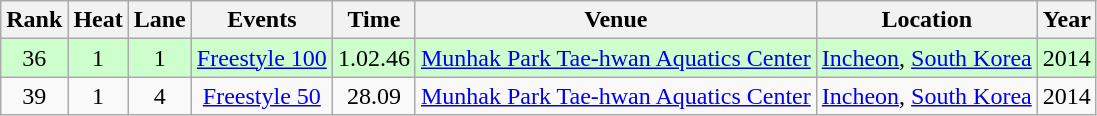<table class="wikitable sortable" style="text-align:center">
<tr>
<th>Rank</th>
<th>Heat</th>
<th>Lane</th>
<th>Events</th>
<th>Time</th>
<th>Venue</th>
<th>Location</th>
<th>Year</th>
</tr>
<tr bgcolor=ccffcc>
<td>36</td>
<td>1</td>
<td>1</td>
<td align=center><a href='#'>Freestyle 100</a></td>
<td>1.02.46</td>
<td><a href='#'>Munhak Park Tae-hwan Aquatics Center</a></td>
<td><a href='#'>Incheon</a>, <a href='#'>South Korea</a></td>
<td>2014</td>
</tr>
<tr>
<td>39</td>
<td>1</td>
<td>4</td>
<td align=center><a href='#'>Freestyle 50</a></td>
<td>28.09</td>
<td><a href='#'>Munhak Park Tae-hwan Aquatics Center</a></td>
<td><a href='#'>Incheon</a>, <a href='#'>South Korea</a></td>
<td>2014</td>
</tr>
</table>
